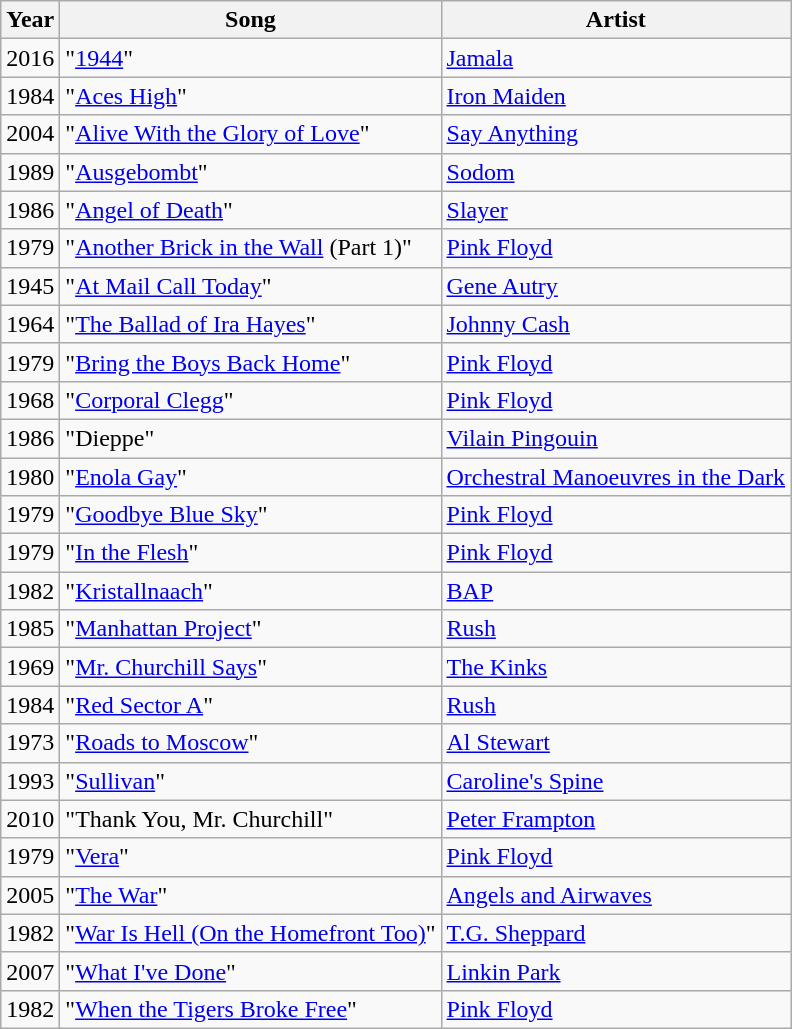<table class="wikitable sortable">
<tr>
<th>Year</th>
<th>Song</th>
<th>Artist</th>
</tr>
<tr>
<td>2016</td>
<td>"<a href='#'>1944</a>"</td>
<td><a href='#'>Jamala</a></td>
</tr>
<tr>
<td>1984</td>
<td>"<a href='#'>Aces High</a>"</td>
<td><a href='#'>Iron Maiden</a></td>
</tr>
<tr>
<td>2004</td>
<td>"<a href='#'>Alive With the Glory of Love</a>"</td>
<td><a href='#'>Say Anything</a></td>
</tr>
<tr>
<td>1989</td>
<td>"<a href='#'>Ausgebombt</a>"</td>
<td><a href='#'>Sodom</a></td>
</tr>
<tr>
<td>1986</td>
<td>"<a href='#'>Angel of Death</a>"</td>
<td><a href='#'>Slayer</a></td>
</tr>
<tr>
<td>1979</td>
<td>"<a href='#'>Another Brick in the Wall</a> (Part 1)"</td>
<td><a href='#'>Pink Floyd</a></td>
</tr>
<tr>
<td>1945</td>
<td>"<a href='#'>At Mail Call Today</a>"</td>
<td><a href='#'>Gene Autry</a></td>
</tr>
<tr>
<td>1964</td>
<td>"<a href='#'>The Ballad of Ira Hayes</a>"</td>
<td><a href='#'>Johnny Cash</a></td>
</tr>
<tr>
<td>1979</td>
<td>"<a href='#'>Bring the Boys Back Home</a>"</td>
<td><a href='#'>Pink Floyd</a></td>
</tr>
<tr>
<td>1968</td>
<td>"<a href='#'>Corporal Clegg</a>"</td>
<td><a href='#'>Pink Floyd</a></td>
</tr>
<tr>
<td>1986</td>
<td>"Dieppe"</td>
<td><a href='#'>Vilain Pingouin</a></td>
</tr>
<tr>
<td>1980</td>
<td>"<a href='#'>Enola Gay</a>"</td>
<td><a href='#'>Orchestral Manoeuvres in the Dark</a></td>
</tr>
<tr>
<td>1979</td>
<td>"<a href='#'>Goodbye Blue Sky</a>"</td>
<td><a href='#'>Pink Floyd</a></td>
</tr>
<tr>
<td>1979</td>
<td>"<a href='#'>In the Flesh</a>"</td>
<td><a href='#'>Pink Floyd</a></td>
</tr>
<tr>
<td>1982</td>
<td>"<a href='#'>Kristallnaach</a>"</td>
<td><a href='#'>BAP</a></td>
</tr>
<tr>
<td>1985</td>
<td>"<a href='#'>Manhattan Project</a>"</td>
<td><a href='#'>Rush</a></td>
</tr>
<tr>
<td>1969</td>
<td>"<a href='#'>Mr. Churchill Says</a>"</td>
<td><a href='#'>The Kinks</a></td>
</tr>
<tr>
<td>1984</td>
<td>"<a href='#'>Red Sector A</a>"</td>
<td><a href='#'>Rush</a></td>
</tr>
<tr>
<td>1973</td>
<td>"<a href='#'>Roads to Moscow</a>"</td>
<td><a href='#'>Al Stewart</a></td>
</tr>
<tr>
<td>1993</td>
<td>"<a href='#'>Sullivan</a>"</td>
<td><a href='#'>Caroline's Spine</a></td>
</tr>
<tr>
<td>2010</td>
<td>"Thank You, Mr. Churchill"</td>
<td><a href='#'>Peter Frampton</a></td>
</tr>
<tr>
<td>1979</td>
<td>"<a href='#'>Vera</a>"</td>
<td><a href='#'>Pink Floyd</a></td>
</tr>
<tr>
<td>2005</td>
<td>"<a href='#'>The War</a>"</td>
<td><a href='#'>Angels and Airwaves</a></td>
</tr>
<tr>
<td>1982</td>
<td>"<a href='#'>War Is Hell (On the Homefront Too)</a>"</td>
<td><a href='#'>T.G. Sheppard</a></td>
</tr>
<tr>
<td>2007</td>
<td>"<a href='#'>What I've Done</a>"</td>
<td><a href='#'>Linkin Park</a></td>
</tr>
<tr>
<td>1982</td>
<td>"<a href='#'>When the Tigers Broke Free</a>"</td>
<td><a href='#'>Pink Floyd</a></td>
</tr>
</table>
